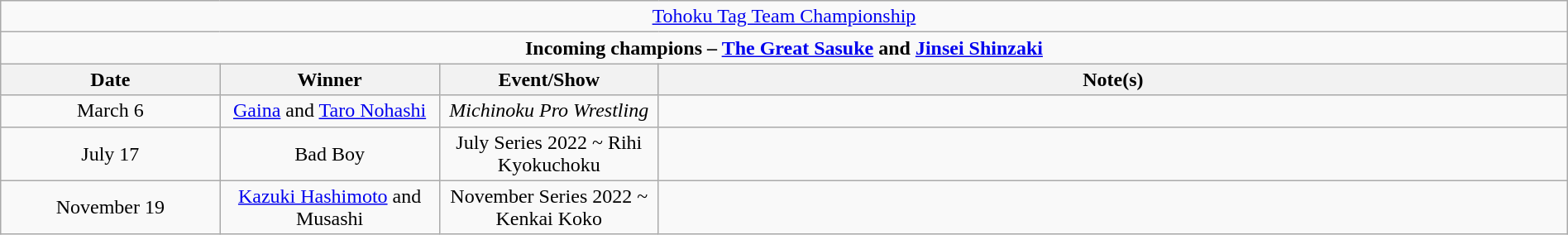<table class="wikitable" style="text-align:center; width:100%;">
<tr>
<td colspan="4" style="text-align: center;"><a href='#'>Tohoku Tag Team Championship</a></td>
</tr>
<tr>
<td colspan="4" style="text-align: center;"><strong>Incoming champions – <a href='#'>The Great Sasuke</a> and <a href='#'>Jinsei Shinzaki</a></strong></td>
</tr>
<tr>
<th width=14%>Date</th>
<th width=14%>Winner</th>
<th width=14%>Event/Show</th>
<th width=58%>Note(s)</th>
</tr>
<tr>
<td>March 6</td>
<td><a href='#'>Gaina</a> and <a href='#'>Taro Nohashi</a></td>
<td><em>Michinoku Pro Wrestling</em></td>
<td></td>
</tr>
<tr>
<td>July 17</td>
<td>Bad Boy<br></td>
<td>July Series 2022 ~ Rihi Kyokuchoku<br></td>
<td></td>
</tr>
<tr>
<td>November 19</td>
<td><a href='#'>Kazuki Hashimoto</a> and Musashi</td>
<td>November Series 2022 ~ Kenkai Koko</td>
<td></td>
</tr>
</table>
